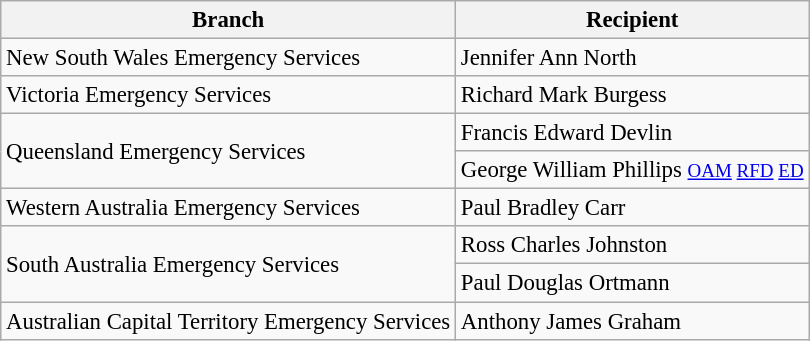<table class="wikitable" style="font-size:95%;">
<tr>
<th>Branch</th>
<th>Recipient</th>
</tr>
<tr>
<td>New South Wales Emergency Services</td>
<td>Jennifer Ann North</td>
</tr>
<tr>
<td>Victoria Emergency Services</td>
<td>Richard Mark Burgess</td>
</tr>
<tr>
<td rowspan="2">Queensland Emergency Services</td>
<td>Francis Edward Devlin</td>
</tr>
<tr>
<td>George William Phillips <small><a href='#'>OAM</a> <a href='#'>RFD</a> <a href='#'>ED</a></small></td>
</tr>
<tr>
<td>Western Australia Emergency Services</td>
<td>Paul Bradley Carr</td>
</tr>
<tr>
<td rowspan="2">South Australia Emergency Services</td>
<td>Ross Charles Johnston</td>
</tr>
<tr>
<td>Paul Douglas Ortmann</td>
</tr>
<tr>
<td>Australian Capital Territory Emergency Services</td>
<td>Anthony James Graham</td>
</tr>
</table>
